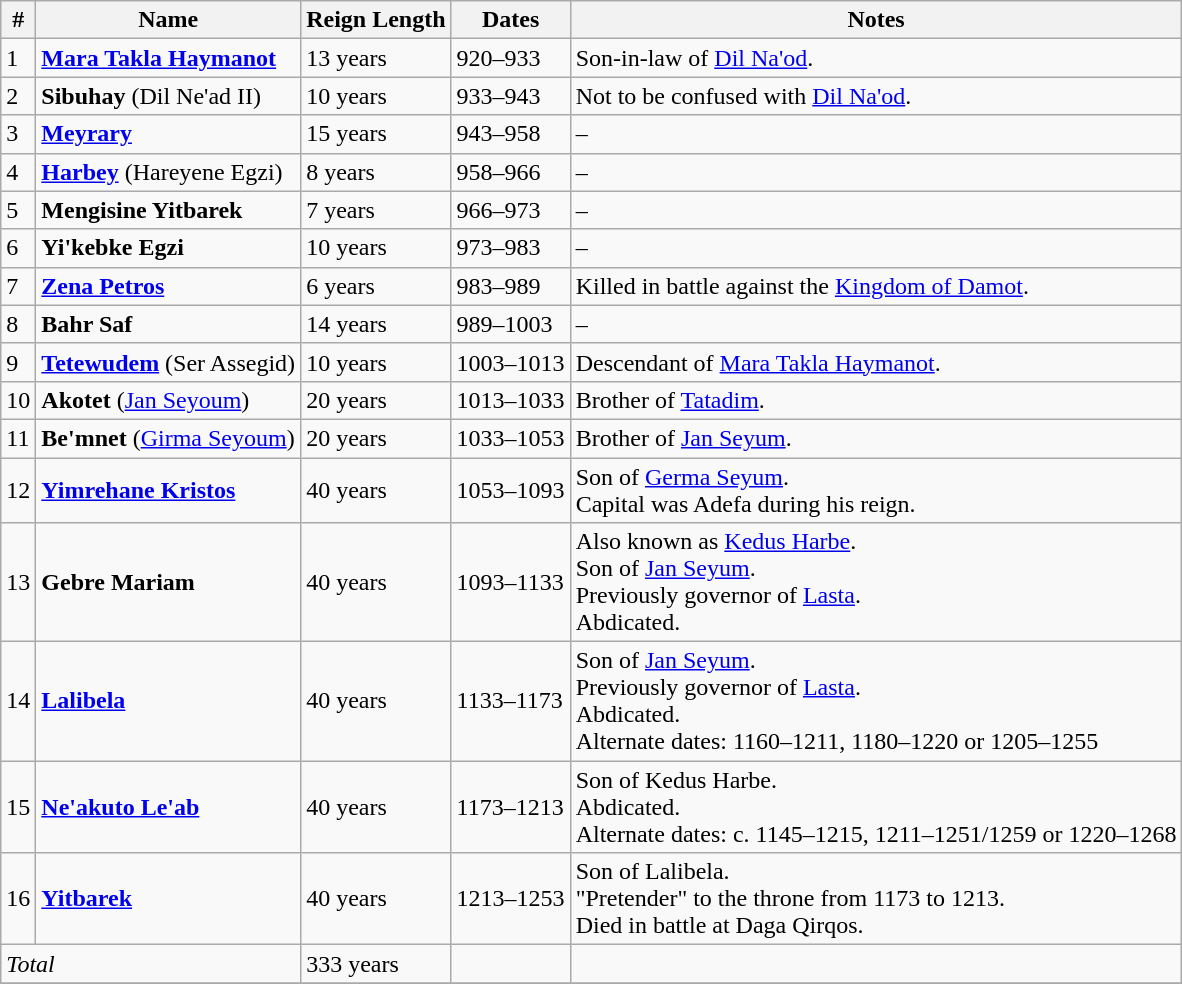<table class="wikitable" border="1">
<tr>
<th>#</th>
<th>Name</th>
<th>Reign Length</th>
<th>Dates</th>
<th>Notes</th>
</tr>
<tr>
<td>1</td>
<td><strong><a href='#'>Mara Takla Haymanot</a></strong></td>
<td>13 years</td>
<td>920–933</td>
<td>Son-in-law of <a href='#'>Dil Na'od</a>.</td>
</tr>
<tr>
<td>2</td>
<td><strong>Sibuhay</strong> (Dil Ne'ad II)</td>
<td>10 years</td>
<td>933–943</td>
<td>Not to be confused with <a href='#'>Dil Na'od</a>.</td>
</tr>
<tr>
<td>3</td>
<td><a href='#'><strong>Meyrary</strong></a></td>
<td>15 years</td>
<td>943–958</td>
<td>–</td>
</tr>
<tr>
<td>4</td>
<td><a href='#'><strong>Harbey</strong></a> (Hareyene Egzi)</td>
<td>8 years</td>
<td>958–966</td>
<td>–</td>
</tr>
<tr>
<td>5</td>
<td><strong>Mengisine Yitbarek</strong></td>
<td>7 years</td>
<td>966–973</td>
<td>–</td>
</tr>
<tr>
<td>6</td>
<td><strong>Yi'kebke Egzi</strong></td>
<td>10 years</td>
<td>973–983</td>
<td>–</td>
</tr>
<tr>
<td>7</td>
<td><strong><a href='#'>Zena Petros</a></strong></td>
<td>6 years</td>
<td>983–989</td>
<td>Killed in battle against the <a href='#'>Kingdom of Damot</a>.</td>
</tr>
<tr>
<td>8</td>
<td><strong>Bahr Saf</strong></td>
<td>14 years</td>
<td>989–1003</td>
<td>–</td>
</tr>
<tr>
<td>9</td>
<td><a href='#'><strong>Tetewudem</strong></a> (Ser Assegid)</td>
<td>10 years</td>
<td>1003–1013</td>
<td>Descendant of <a href='#'>Mara Takla Haymanot</a>.</td>
</tr>
<tr>
<td>10</td>
<td><strong>Akotet</strong> (<a href='#'>Jan Seyoum</a>)</td>
<td>20 years</td>
<td>1013–1033</td>
<td>Brother of <a href='#'>Tatadim</a>.</td>
</tr>
<tr>
<td>11</td>
<td><strong>Be'mnet</strong> (<a href='#'>Girma Seyoum</a>)</td>
<td>20 years</td>
<td>1033–1053</td>
<td>Brother of <a href='#'>Jan Seyum</a>.</td>
</tr>
<tr>
<td>12</td>
<td><a href='#'><strong>Yimrehane Kristos</strong></a></td>
<td>40 years</td>
<td>1053–1093</td>
<td>Son of <a href='#'>Germa Seyum</a>.<br>Capital was Adefa during his reign.</td>
</tr>
<tr>
<td>13</td>
<td><strong>Gebre Mariam</strong></td>
<td>40 years</td>
<td>1093–1133</td>
<td>Also known as <a href='#'>Kedus Harbe</a>.<br>Son of <a href='#'>Jan Seyum</a>.<br>Previously governor of <a href='#'>Lasta</a>.<br>Abdicated.</td>
</tr>
<tr>
<td>14</td>
<td><a href='#'><strong>Lalibela</strong></a></td>
<td>40 years</td>
<td>1133–1173</td>
<td>Son of <a href='#'>Jan Seyum</a>.<br>Previously governor of <a href='#'>Lasta</a>.<br>Abdicated.<br>Alternate dates: 1160–1211, 1180–1220 or 1205–1255</td>
</tr>
<tr>
<td>15</td>
<td><a href='#'><strong>Ne'akuto Le'ab</strong></a></td>
<td>40 years</td>
<td>1173–1213</td>
<td>Son of Kedus Harbe.<br>Abdicated.<br>Alternate dates: c. 1145–1215, 1211–1251/1259 or 1220–1268</td>
</tr>
<tr>
<td>16</td>
<td><a href='#'><strong>Yitbarek</strong></a></td>
<td>40 years</td>
<td>1213–1253</td>
<td>Son of Lalibela.<br>"Pretender" to the throne from 1173 to 1213.<br>Died in battle at Daga Qirqos.</td>
</tr>
<tr>
<td colspan="2"><em>Total</em></td>
<td>333 years</td>
<td></td>
<td></td>
</tr>
<tr>
</tr>
</table>
